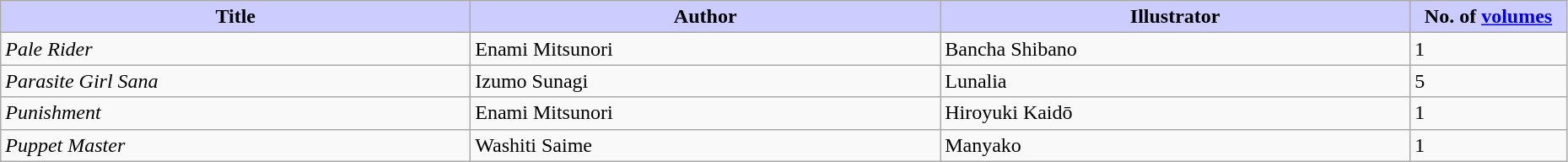<table class="wikitable" style="width: 98%;">
<tr>
<th width=30% style="background:#ccf;">Title</th>
<th width=30% style="background:#ccf;">Author</th>
<th width=30% style="background:#ccf;">Illustrator</th>
<th width=10% style="background:#ccf;">No. of <a href='#'>volumes</a></th>
</tr>
<tr>
<td><em>Pale Rider</em></td>
<td>Enami Mitsunori</td>
<td>Bancha Shibano</td>
<td>1</td>
</tr>
<tr>
<td><em>Parasite Girl Sana</em></td>
<td>Izumo Sunagi</td>
<td>Lunalia</td>
<td>5</td>
</tr>
<tr>
<td><em>Punishment</em></td>
<td>Enami Mitsunori</td>
<td>Hiroyuki Kaidō</td>
<td>1</td>
</tr>
<tr>
<td><em>Puppet Master</em></td>
<td>Washiti Saime</td>
<td>Manyako</td>
<td>1</td>
</tr>
</table>
